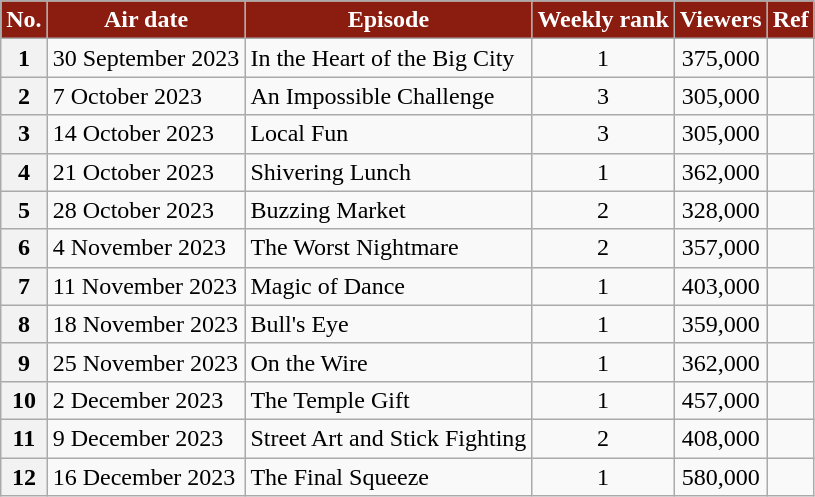<table class="wikitable" style="text-align:center;">
<tr>
<th style="background:#8b1c10; color:white;">No.</th>
<th style="background:#8b1c10; color:white;">Air date</th>
<th style="background:#8b1c10; color:white;">Episode</th>
<th style="background:#8b1c10; color:white;">Weekly rank</th>
<th style="background:#8b1c10; color:white;">Viewers</th>
<th style="background:#8b1c10; color:white;">Ref</th>
</tr>
<tr>
<th>1</th>
<td align="left">30 September 2023</td>
<td align="left">In the Heart of the Big City</td>
<td>1</td>
<td>375,000</td>
<td></td>
</tr>
<tr>
<th>2</th>
<td align="left">7 October 2023</td>
<td align="left">An Impossible Challenge</td>
<td>3</td>
<td>305,000</td>
<td></td>
</tr>
<tr>
<th>3</th>
<td align="left">14 October 2023</td>
<td align="left">Local Fun</td>
<td>3</td>
<td>305,000</td>
<td></td>
</tr>
<tr>
<th>4</th>
<td align="left">21 October 2023</td>
<td align="left">Shivering Lunch</td>
<td>1</td>
<td>362,000</td>
<td></td>
</tr>
<tr>
<th>5</th>
<td align="left">28 October 2023</td>
<td align="left">Buzzing Market</td>
<td>2</td>
<td>328,000</td>
<td></td>
</tr>
<tr>
<th>6</th>
<td align="left">4 November 2023</td>
<td align="left">The Worst Nightmare</td>
<td>2</td>
<td>357,000</td>
<td></td>
</tr>
<tr>
<th>7</th>
<td align="left">11 November 2023</td>
<td align="left">Magic of Dance</td>
<td>1</td>
<td>403,000</td>
<td></td>
</tr>
<tr>
<th>8</th>
<td align="left">18 November 2023</td>
<td align="left">Bull's Eye</td>
<td>1</td>
<td>359,000</td>
<td></td>
</tr>
<tr>
<th>9</th>
<td align="left">25 November 2023</td>
<td align="left">On the Wire</td>
<td>1</td>
<td>362,000</td>
<td></td>
</tr>
<tr>
<th>10</th>
<td align="left">2 December 2023</td>
<td align="left">The Temple Gift</td>
<td>1</td>
<td>457,000</td>
<td></td>
</tr>
<tr>
<th>11</th>
<td align="left">9 December 2023</td>
<td align="left">Street Art and Stick Fighting</td>
<td>2</td>
<td>408,000</td>
<td></td>
</tr>
<tr>
<th>12</th>
<td align="left">16 December 2023</td>
<td align="left">The Final Squeeze</td>
<td>1</td>
<td>580,000</td>
<td></td>
</tr>
</table>
